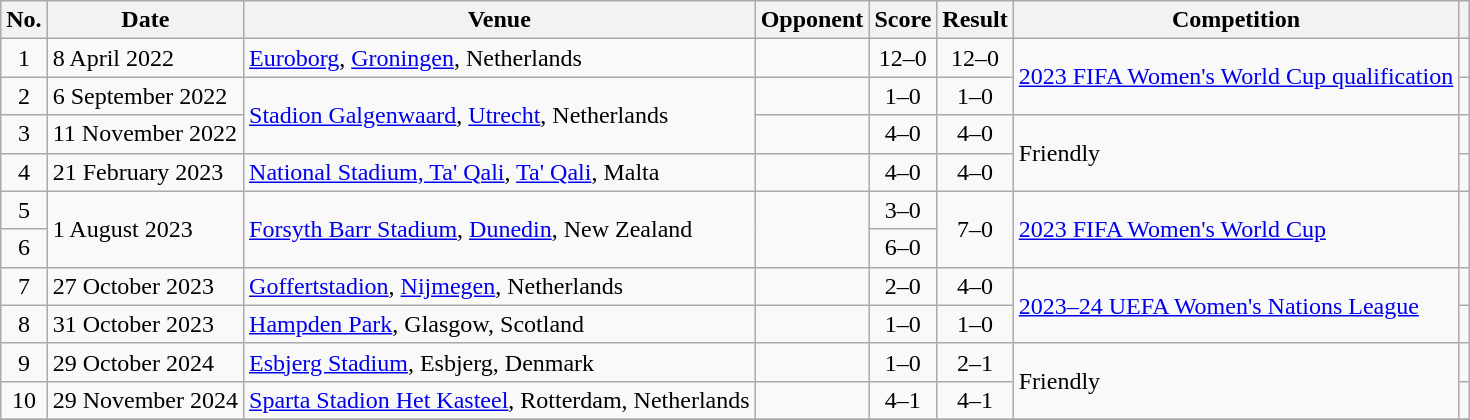<table class="wikitable">
<tr>
<th scope="col">No.</th>
<th scope="col">Date</th>
<th scope="col">Venue</th>
<th scope="col">Opponent</th>
<th scope="col">Score</th>
<th scope="col">Result</th>
<th scope="col">Competition</th>
<th scope="col" class="unsortable"></th>
</tr>
<tr>
<td align=center>1</td>
<td>8 April 2022</td>
<td><a href='#'>Euroborg</a>, <a href='#'>Groningen</a>, Netherlands</td>
<td></td>
<td align=center>12–0</td>
<td align=center>12–0</td>
<td rowspan=2><a href='#'>2023 FIFA Women's World Cup qualification</a></td>
<td></td>
</tr>
<tr>
<td align=center>2</td>
<td>6 September 2022</td>
<td rowspan=2><a href='#'>Stadion Galgenwaard</a>, <a href='#'>Utrecht</a>, Netherlands</td>
<td></td>
<td align=center>1–0</td>
<td align=center>1–0</td>
<td></td>
</tr>
<tr>
<td align=center>3</td>
<td>11 November 2022</td>
<td></td>
<td align="center">4–0</td>
<td align="center">4–0</td>
<td rowspan=2>Friendly</td>
<td></td>
</tr>
<tr>
<td align=center>4</td>
<td>21 February 2023</td>
<td><a href='#'>National Stadium, Ta' Qali</a>, <a href='#'>Ta' Qali</a>, Malta</td>
<td></td>
<td align="center">4–0</td>
<td align="center">4–0</td>
<td></td>
</tr>
<tr>
<td align=center>5</td>
<td rowspan=2>1 August 2023</td>
<td rowspan=2><a href='#'>Forsyth Barr Stadium</a>, <a href='#'>Dunedin</a>, New Zealand</td>
<td rowspan=2></td>
<td align="center">3–0</td>
<td rowspan=2 align="center">7–0</td>
<td rowspan=2><a href='#'>2023 FIFA Women's World Cup</a></td>
<td rowspan=2></td>
</tr>
<tr>
<td align=center>6</td>
<td align=center>6–0</td>
</tr>
<tr>
<td align=center>7</td>
<td>27 October 2023</td>
<td><a href='#'>Goffertstadion</a>, <a href='#'>Nijmegen</a>, Netherlands</td>
<td></td>
<td align=center>2–0</td>
<td align=center>4–0</td>
<td rowspan=2><a href='#'>2023–24 UEFA Women's Nations League</a></td>
<td></td>
</tr>
<tr>
<td align=center>8</td>
<td>31 October 2023</td>
<td><a href='#'>Hampden Park</a>, Glasgow, Scotland</td>
<td></td>
<td align=center>1–0</td>
<td align=center>1–0</td>
<td></td>
</tr>
<tr>
<td align=center>9</td>
<td>29 October 2024</td>
<td><a href='#'>Esbjerg Stadium</a>, Esbjerg, Denmark</td>
<td></td>
<td align=center>1–0</td>
<td align=center>2–1</td>
<td rowspan=2>Friendly</td>
<td></td>
</tr>
<tr>
<td align=center>10</td>
<td>29 November 2024</td>
<td><a href='#'>Sparta Stadion Het Kasteel</a>, Rotterdam, Netherlands</td>
<td></td>
<td align=center>4–1</td>
<td align=center>4–1</td>
<td></td>
</tr>
<tr>
</tr>
</table>
